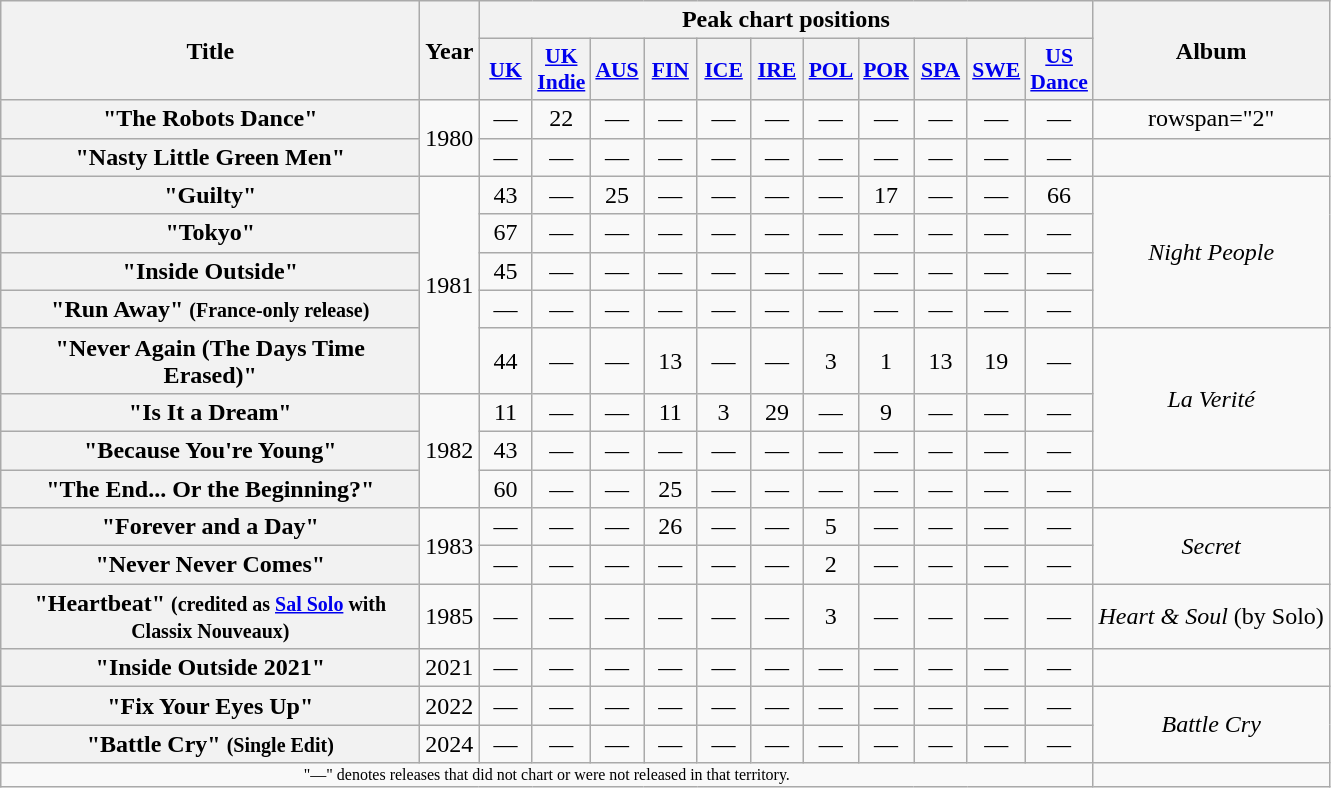<table class="wikitable plainrowheaders" style="text-align:center;">
<tr>
<th rowspan="2" scope="col" style="width:17em;">Title</th>
<th rowspan="2" scope="col" style="width:2em;">Year</th>
<th colspan="11">Peak chart positions</th>
<th rowspan="2">Album</th>
</tr>
<tr>
<th scope="col" style="width:2em;font-size:90%;"><a href='#'>UK</a><br></th>
<th scope="col" style="width:2em;font-size:90%;"><a href='#'>UK Indie</a><br></th>
<th scope="col" style="width:2em;font-size:90%;"><a href='#'>AUS</a><br></th>
<th scope="col" style="width:2em;font-size:90%;"><a href='#'>FIN</a><br></th>
<th scope="col" style="width:2em;font-size:90%;"><a href='#'>ICE</a><br></th>
<th scope="col" style="width:2em;font-size:90%;"><a href='#'>IRE</a><br></th>
<th scope="col" style="width:2em;font-size:90%;"><a href='#'>POL</a><br></th>
<th scope="col" style="width:2em;font-size:90%;"><a href='#'>POR</a><br></th>
<th scope="col" style="width:2em;font-size:90%;"><a href='#'>SPA</a><br></th>
<th scope="col" style="width:2em;font-size:90%;"><a href='#'>SWE</a><br></th>
<th scope="col" style="width:2em;font-size:90%;"><a href='#'>US Dance</a><br></th>
</tr>
<tr>
<th scope="row">"The Robots Dance"</th>
<td rowspan="2">1980</td>
<td>—</td>
<td>22</td>
<td>—</td>
<td>—</td>
<td>—</td>
<td>—</td>
<td>—</td>
<td>—</td>
<td>—</td>
<td>—</td>
<td>—</td>
<td>rowspan="2" </td>
</tr>
<tr>
<th scope="row">"Nasty Little Green Men"</th>
<td>—</td>
<td>—</td>
<td>—</td>
<td>—</td>
<td>—</td>
<td>—</td>
<td>—</td>
<td>—</td>
<td>—</td>
<td>—</td>
<td>—</td>
</tr>
<tr>
<th scope="row">"Guilty"</th>
<td rowspan="5">1981</td>
<td>43</td>
<td>—</td>
<td>25</td>
<td>—</td>
<td>—</td>
<td>—</td>
<td>—</td>
<td>17</td>
<td>—</td>
<td>—</td>
<td>66</td>
<td rowspan="4"><em>Night People</em></td>
</tr>
<tr>
<th scope="row">"Tokyo"</th>
<td>67</td>
<td>—</td>
<td>—</td>
<td>—</td>
<td>—</td>
<td>—</td>
<td>—</td>
<td>—</td>
<td>—</td>
<td>—</td>
<td>—</td>
</tr>
<tr>
<th scope="row">"Inside Outside"</th>
<td>45</td>
<td>—</td>
<td>—</td>
<td>—</td>
<td>—</td>
<td>—</td>
<td>—</td>
<td>—</td>
<td>—</td>
<td>—</td>
<td>—</td>
</tr>
<tr>
<th scope="row">"Run Away" <small>(France-only release)</small></th>
<td>—</td>
<td>—</td>
<td>—</td>
<td>—</td>
<td>—</td>
<td>—</td>
<td>—</td>
<td>—</td>
<td>—</td>
<td>—</td>
<td>—</td>
</tr>
<tr>
<th scope="row">"Never Again (The Days Time Erased)"</th>
<td>44</td>
<td>—</td>
<td>—</td>
<td>13</td>
<td>—</td>
<td>—</td>
<td>3</td>
<td>1</td>
<td>13</td>
<td>19</td>
<td>—</td>
<td rowspan="3"><em>La Verité</em></td>
</tr>
<tr>
<th scope="row">"Is It a Dream"</th>
<td rowspan="3">1982</td>
<td>11</td>
<td>—</td>
<td>—</td>
<td>11</td>
<td>3</td>
<td>29</td>
<td>—</td>
<td>9</td>
<td>—</td>
<td>—</td>
<td>—</td>
</tr>
<tr>
<th scope="row">"Because You're Young"</th>
<td>43</td>
<td>—</td>
<td>—</td>
<td>—</td>
<td>—</td>
<td>—</td>
<td>—</td>
<td>—</td>
<td>—</td>
<td>—</td>
<td>—</td>
</tr>
<tr>
<th scope="row">"The End... Or the Beginning?"</th>
<td>60</td>
<td>—</td>
<td>—</td>
<td>25</td>
<td>—</td>
<td>—</td>
<td>—</td>
<td>—</td>
<td>—</td>
<td>—</td>
<td>—</td>
<td></td>
</tr>
<tr>
<th scope="row">"Forever and a Day"</th>
<td rowspan="2">1983</td>
<td>—</td>
<td>—</td>
<td>—</td>
<td>26</td>
<td>—</td>
<td>—</td>
<td>5</td>
<td>—</td>
<td>—</td>
<td>—</td>
<td>—</td>
<td rowspan="2"><em>Secret</em></td>
</tr>
<tr>
<th scope="row">"Never Never Comes"</th>
<td>—</td>
<td>—</td>
<td>—</td>
<td>—</td>
<td>—</td>
<td>—</td>
<td>2</td>
<td>—</td>
<td>—</td>
<td>—</td>
<td>—</td>
</tr>
<tr>
<th scope="row">"Heartbeat" <small>(credited as <a href='#'>Sal Solo</a> with Classix Nouveaux)</small></th>
<td>1985</td>
<td>—</td>
<td>—</td>
<td>—</td>
<td>—</td>
<td>—</td>
<td>—</td>
<td>3</td>
<td>—</td>
<td>—</td>
<td>—</td>
<td>—</td>
<td><em>Heart & Soul</em> (by Solo)</td>
</tr>
<tr>
<th scope="row">"Inside Outside 2021"</th>
<td>2021</td>
<td>—</td>
<td>—</td>
<td>—</td>
<td>—</td>
<td>—</td>
<td>—</td>
<td>—</td>
<td>—</td>
<td>—</td>
<td>—</td>
<td>—</td>
<td></td>
</tr>
<tr>
<th scope="row">"Fix Your Eyes Up"</th>
<td>2022</td>
<td>—</td>
<td>—</td>
<td>—</td>
<td>—</td>
<td>—</td>
<td>—</td>
<td>—</td>
<td>—</td>
<td>—</td>
<td>—</td>
<td>—</td>
<td rowspan="2"><em>Battle Cry</em></td>
</tr>
<tr>
<th scope="row">"Battle Cry" <small>(Single Edit)</small></th>
<td>2024</td>
<td>—</td>
<td>—</td>
<td>—</td>
<td>—</td>
<td>—</td>
<td>—</td>
<td>—</td>
<td>—</td>
<td>—</td>
<td>—</td>
<td>—</td>
</tr>
<tr>
<td colspan="13" style="font-size:8pt">"—" denotes releases that did not chart or were not released in that territory.</td>
</tr>
</table>
